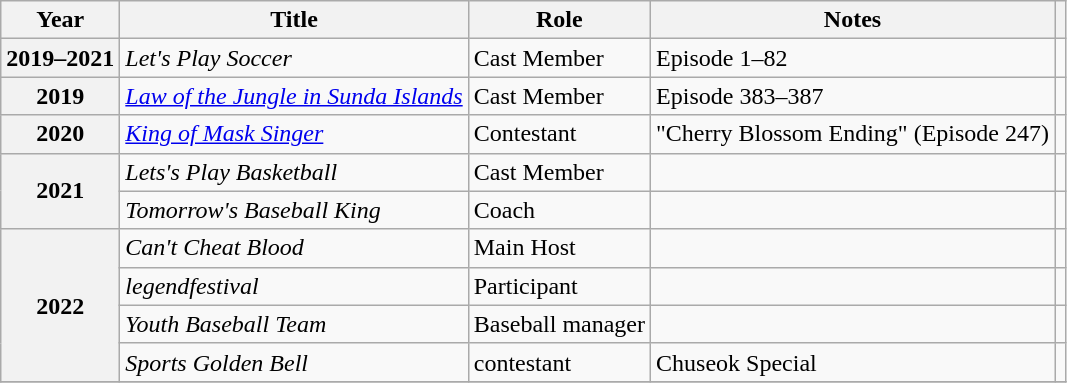<table class="wikitable plainrowheaders">
<tr>
<th scope="col">Year</th>
<th scope="col">Title</th>
<th scope="col">Role</th>
<th scope="col">Notes</th>
<th scope="col" class="unsortable"></th>
</tr>
<tr>
<th scope="row">2019–2021</th>
<td><em>Let's Play Soccer</em></td>
<td>Cast Member</td>
<td>Episode 1–82</td>
<td></td>
</tr>
<tr>
<th scope="row">2019</th>
<td><em><a href='#'>Law of the Jungle in Sunda Islands</a></em></td>
<td>Cast Member</td>
<td>Episode 383–387</td>
<td></td>
</tr>
<tr>
<th scope="row">2020</th>
<td><em><a href='#'>King of Mask Singer</a></em></td>
<td>Contestant</td>
<td>"Cherry Blossom Ending" (Episode 247)</td>
<td></td>
</tr>
<tr>
<th scope="row" rowspan=2>2021</th>
<td><em>Lets's Play Basketball </em></td>
<td>Cast Member</td>
<td></td>
<td></td>
</tr>
<tr>
<td><em>Tomorrow's Baseball King</em></td>
<td>Coach</td>
<td></td>
<td></td>
</tr>
<tr>
<th scope="row" rowspan=4>2022</th>
<td><em>Can't Cheat Blood</em></td>
<td>Main Host</td>
<td></td>
<td></td>
</tr>
<tr>
<td><em>legendfestival</em></td>
<td>Participant</td>
<td></td>
<td></td>
</tr>
<tr>
<td><em>Youth Baseball Team</em></td>
<td>Baseball manager</td>
<td></td>
<td></td>
</tr>
<tr>
<td><em>Sports Golden Bell</em></td>
<td>contestant</td>
<td>Chuseok Special</td>
<td></td>
</tr>
<tr>
</tr>
</table>
